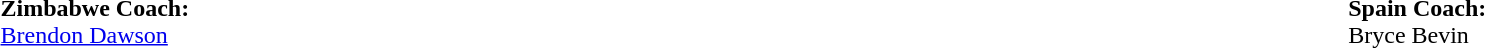<table width="100%">
<tr>
<td valign="top" width="50%"><br><table style="font-size: 100%" cellspacing="0" cellpadding="0">
<tr>
<td colspan=3><strong>Zimbabwe Coach:</strong></td>
</tr>
<tr>
<td colspan="4"> <a href='#'>Brendon Dawson</a></td>
</tr>
</table>
</td>
<td valign="top" width="50%"><br><table style="font-size: 100%" cellspacing="0" cellpadding="0" align="center">
<tr>
<td colspan=3><strong>Spain Coach:</strong></td>
</tr>
<tr>
<td colspan="4"> Bryce Bevin</td>
</tr>
</table>
</td>
</tr>
</table>
